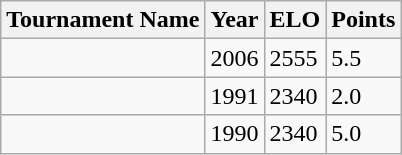<table class="wikitable">
<tr>
<th>Tournament Name</th>
<th>Year</th>
<th>ELO</th>
<th>Points</th>
</tr>
<tr>
<td></td>
<td>2006</td>
<td>2555</td>
<td>5.5</td>
</tr>
<tr>
<td></td>
<td>1991</td>
<td>2340</td>
<td>2.0</td>
</tr>
<tr>
<td></td>
<td>1990</td>
<td>2340</td>
<td>5.0</td>
</tr>
</table>
